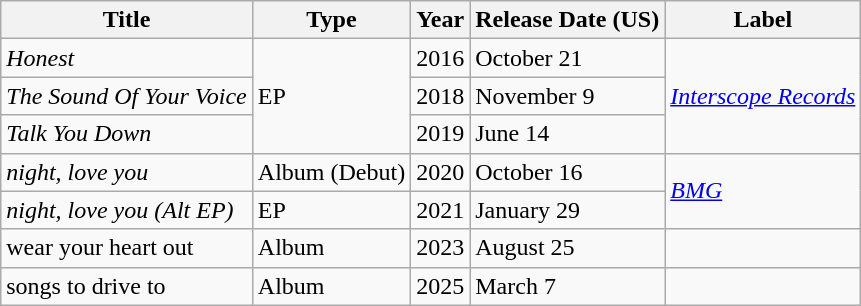<table class="wikitable">
<tr>
<th>Title</th>
<th>Type</th>
<th>Year</th>
<th>Release Date (US)</th>
<th>Label</th>
</tr>
<tr>
<td><em>Honest</em></td>
<td rowspan="3">EP</td>
<td>2016</td>
<td>October 21</td>
<td rowspan="3"><em><a href='#'>Interscope Records</a></em></td>
</tr>
<tr>
<td><em>The Sound Of Your Voice</em></td>
<td>2018</td>
<td>November 9</td>
</tr>
<tr>
<td><em>Talk You Down</em></td>
<td>2019</td>
<td>June 14</td>
</tr>
<tr>
<td><em>night, love you</em></td>
<td>Album (Debut)</td>
<td>2020</td>
<td>October 16</td>
<td rowspan="2"><a href='#'><em>BMG</em></a></td>
</tr>
<tr>
<td><em>night, love you (Alt EP)</em></td>
<td>EP</td>
<td>2021</td>
<td>January 29</td>
</tr>
<tr>
<td>wear your heart out</td>
<td>Album</td>
<td>2023</td>
<td>August 25</td>
<td></td>
</tr>
<tr>
<td>songs to drive to</td>
<td>Album</td>
<td>2025</td>
<td>March 7</td>
<td></td>
</tr>
</table>
